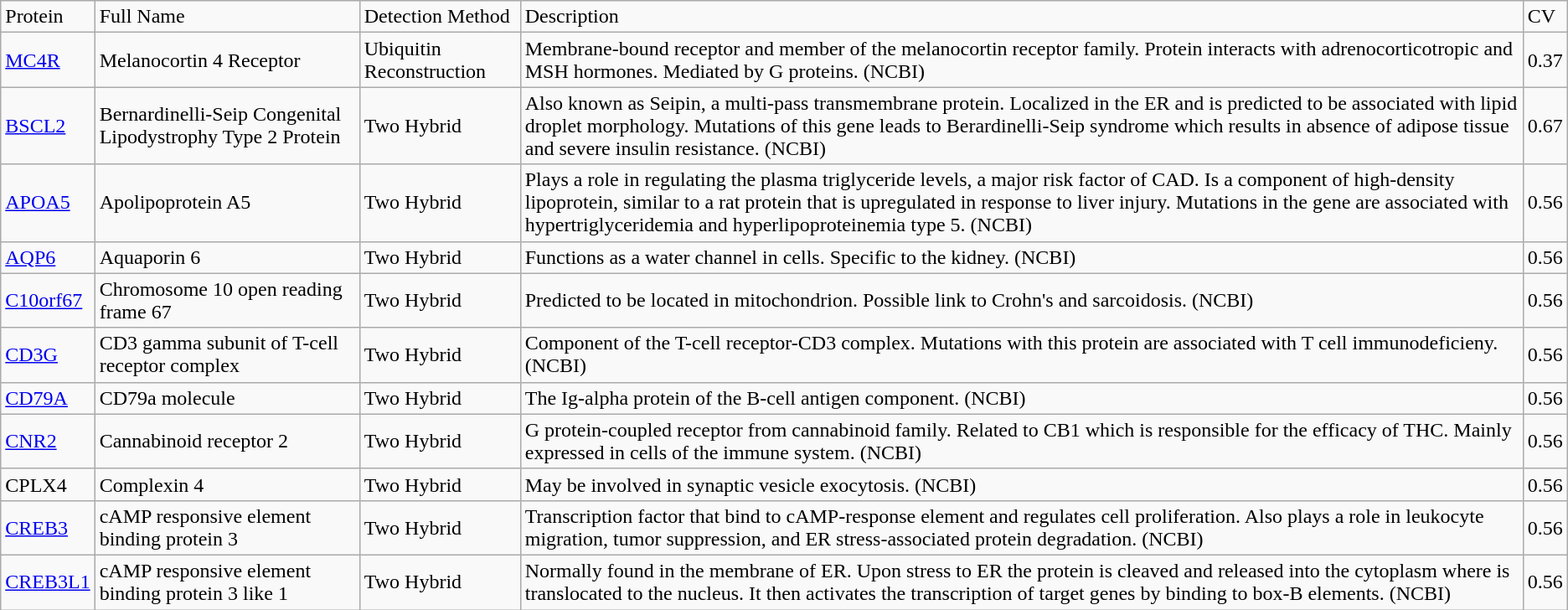<table class="wikitable">
<tr>
<td>Protein</td>
<td>Full Name</td>
<td>Detection Method</td>
<td>Description</td>
<td>CV</td>
</tr>
<tr>
<td><a href='#'>MC4R</a></td>
<td>Melanocortin 4 Receptor</td>
<td>Ubiquitin Reconstruction</td>
<td>Membrane-bound receptor and member of the melanocortin receptor family. Protein interacts with adrenocorticotropic and MSH hormones. Mediated by G proteins. (NCBI)</td>
<td>0.37</td>
</tr>
<tr>
<td><a href='#'>BSCL2</a></td>
<td>Bernardinelli-Seip Congenital Lipodystrophy Type 2 Protein</td>
<td>Two Hybrid</td>
<td>Also known as Seipin, a multi-pass transmembrane protein. Localized in the ER and is predicted to be associated with lipid droplet morphology. Mutations of this gene leads to Berardinelli-Seip syndrome which results in absence of adipose tissue and severe insulin resistance. (NCBI)</td>
<td>0.67</td>
</tr>
<tr>
<td><a href='#'>APOA5</a></td>
<td>Apolipoprotein A5</td>
<td>Two Hybrid</td>
<td>Plays a role in regulating the plasma triglyceride levels, a major risk factor of CAD. Is a component of high-density lipoprotein, similar to a rat protein that is upregulated in response to liver injury. Mutations in the gene are associated with hypertriglyceridemia and hyperlipoproteinemia type 5. (NCBI)</td>
<td>0.56</td>
</tr>
<tr>
<td><a href='#'>AQP6</a></td>
<td>Aquaporin 6</td>
<td>Two Hybrid</td>
<td>Functions as a water channel in cells. Specific to the kidney. (NCBI)</td>
<td>0.56</td>
</tr>
<tr>
<td><a href='#'>C10orf67</a></td>
<td>Chromosome 10 open reading frame 67</td>
<td>Two Hybrid</td>
<td>Predicted to be located in mitochondrion. Possible link to Crohn's and sarcoidosis. (NCBI)</td>
<td>0.56</td>
</tr>
<tr>
<td><a href='#'>CD3G</a></td>
<td>CD3 gamma subunit of T-cell receptor complex</td>
<td>Two Hybrid</td>
<td>Component of the T-cell receptor-CD3 complex. Mutations with this protein are associated with T cell immunodeficieny. (NCBI)</td>
<td>0.56</td>
</tr>
<tr>
<td><a href='#'>CD79A</a></td>
<td>CD79a molecule</td>
<td>Two Hybrid</td>
<td>The Ig-alpha protein of the B-cell antigen component. (NCBI)</td>
<td>0.56</td>
</tr>
<tr>
<td><a href='#'>CNR2</a></td>
<td>Cannabinoid receptor 2</td>
<td>Two Hybrid</td>
<td>G protein-coupled receptor from cannabinoid family. Related to CB1 which is responsible for the efficacy of THC. Mainly expressed in cells of the immune system. (NCBI)</td>
<td>0.56</td>
</tr>
<tr>
<td>CPLX4</td>
<td>Complexin 4</td>
<td>Two Hybrid</td>
<td>May be involved in synaptic vesicle exocytosis. (NCBI)</td>
<td>0.56</td>
</tr>
<tr>
<td><a href='#'>CREB3</a></td>
<td>cAMP responsive element binding protein 3</td>
<td>Two Hybrid</td>
<td>Transcription factor that bind to cAMP-response element and regulates cell proliferation. Also plays a role in leukocyte migration, tumor suppression, and ER stress-associated protein degradation. (NCBI)</td>
<td>0.56</td>
</tr>
<tr>
<td><a href='#'>CREB3L1</a></td>
<td>cAMP responsive element binding protein 3 like 1</td>
<td>Two Hybrid</td>
<td>Normally found in the membrane of ER. Upon stress to ER the protein is cleaved and released into the cytoplasm where is translocated to the nucleus. It then activates the transcription of target genes by binding to box-B elements. (NCBI)</td>
<td>0.56</td>
</tr>
</table>
